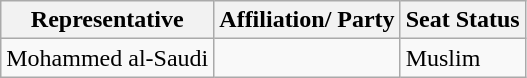<table class="wikitable">
<tr>
<th>Representative</th>
<th>Affiliation/ Party</th>
<th>Seat Status</th>
</tr>
<tr>
<td>Mohammed al-Saudi</td>
<td></td>
<td>Muslim</td>
</tr>
</table>
